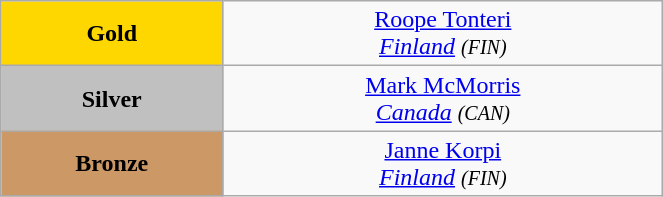<table class="wikitable" style=" text-align:center; " width="35%">
<tr>
<td bgcolor="gold"><strong>Gold</strong></td>
<td> <a href='#'>Roope Tonteri</a><br><em><a href='#'>Finland</a> <small>(FIN)</small></em></td>
</tr>
<tr>
<td bgcolor="silver"><strong>Silver</strong></td>
<td> <a href='#'>Mark McMorris</a><br><em><a href='#'>Canada</a> <small>(CAN)</small></em></td>
</tr>
<tr>
<td bgcolor="CC9966"><strong>Bronze</strong></td>
<td> <a href='#'>Janne Korpi</a><br><em><a href='#'>Finland</a> <small>(FIN)</small></em></td>
</tr>
</table>
